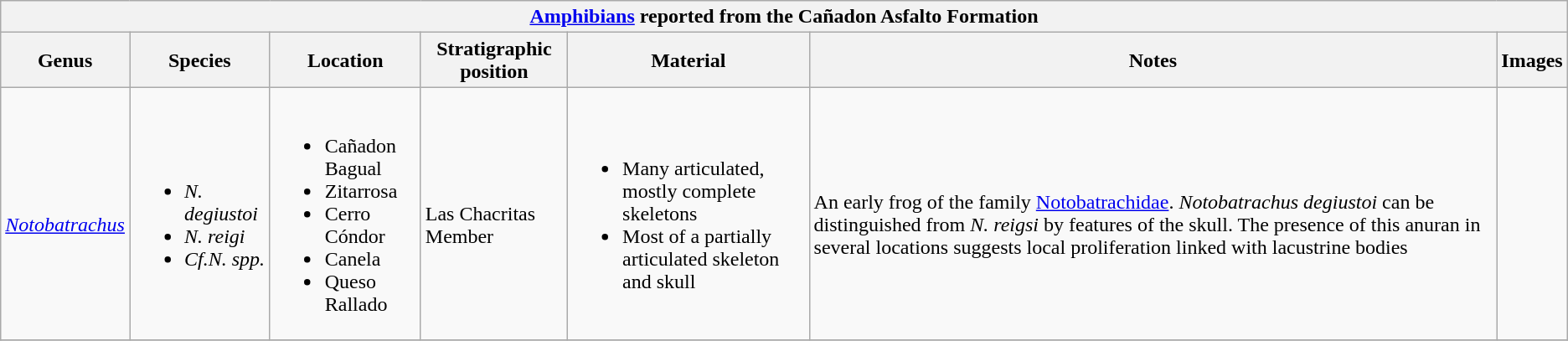<table class="wikitable sortable">
<tr>
<th colspan="7" align="center"><strong><a href='#'>Amphibians</a> reported from the Cañadon Asfalto Formation</strong></th>
</tr>
<tr>
<th>Genus</th>
<th>Species</th>
<th>Location</th>
<th>Stratigraphic position</th>
<th>Material</th>
<th>Notes</th>
<th>Images</th>
</tr>
<tr>
<td><br><em><a href='#'>Notobatrachus</a></em></td>
<td><br><ul><li><em>N. degiustoi</em></li><li><em>N. reigi</em></li><li><em>Cf.N. spp.</em></li></ul></td>
<td><br><ul><li>Cañadon Bagual</li><li>Zitarrosa</li><li>Cerro Cóndor</li><li>Canela</li><li>Queso Rallado</li></ul></td>
<td><br>Las Chacritas Member</td>
<td><br><ul><li>Many articulated, mostly complete skeletons</li><li>Most of a partially articulated skeleton and skull</li></ul></td>
<td><br>An early frog of the family <a href='#'>Notobatrachidae</a>. <em>Notobatrachus degiustoi</em> can be distinguished from <em>N. reigsi</em> by features of the skull. The presence of this anuran in several locations suggests local proliferation linked with lacustrine bodies</td>
<td><br></td>
</tr>
<tr>
</tr>
</table>
